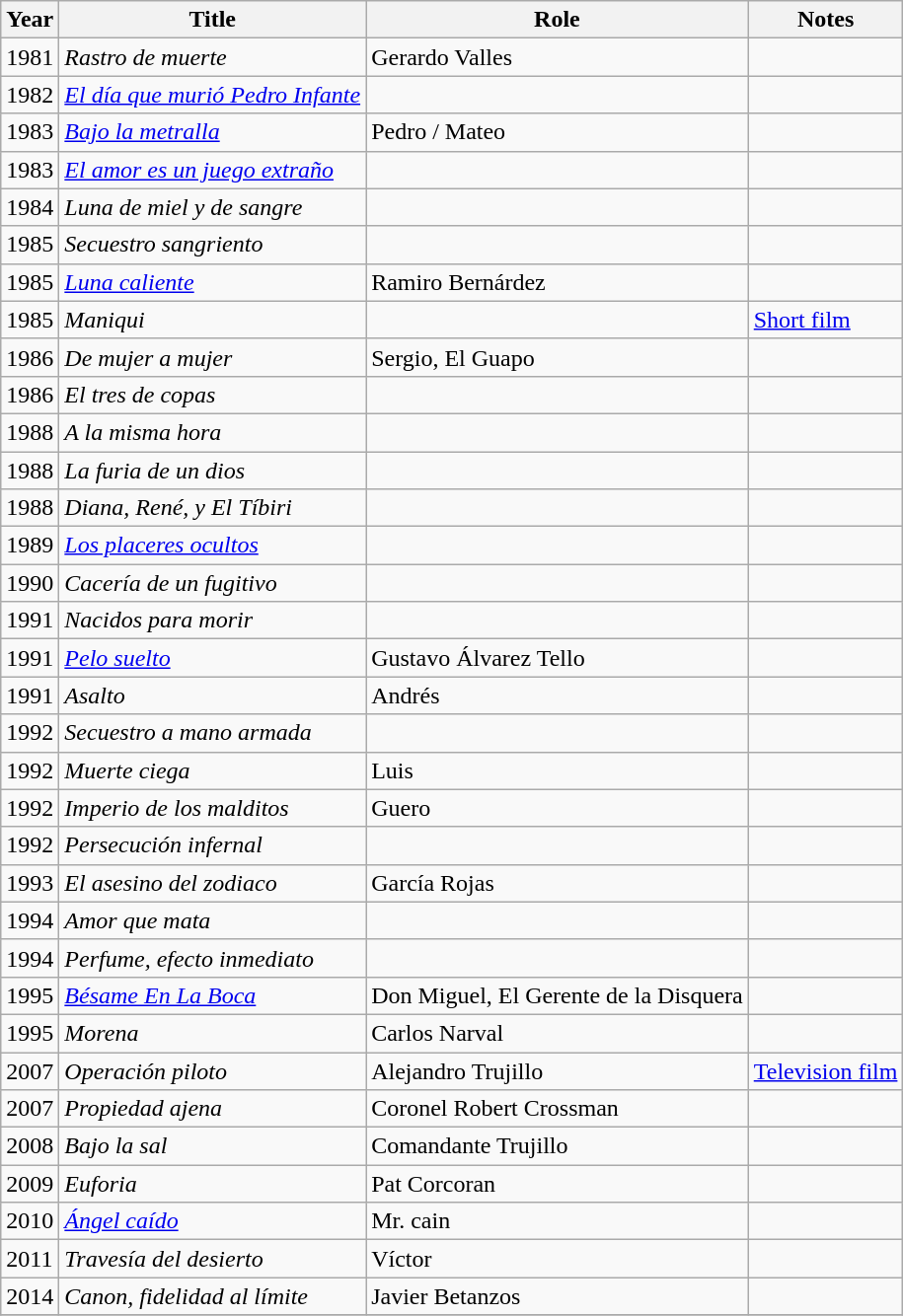<table class="wikitable sortable">
<tr>
<th>Year</th>
<th>Title</th>
<th>Role</th>
<th>Notes</th>
</tr>
<tr>
<td>1981</td>
<td><em>Rastro de muerte</em></td>
<td>Gerardo Valles</td>
<td></td>
</tr>
<tr>
<td>1982</td>
<td><em><a href='#'>El día que murió Pedro Infante</a></em></td>
<td></td>
<td></td>
</tr>
<tr>
<td>1983</td>
<td><em><a href='#'>Bajo la metralla</a></em></td>
<td>Pedro / Mateo</td>
<td></td>
</tr>
<tr>
<td>1983</td>
<td><em><a href='#'>El amor es un juego extraño</a></em></td>
<td></td>
<td></td>
</tr>
<tr>
<td>1984</td>
<td><em>Luna de miel y de sangre</em></td>
<td></td>
<td></td>
</tr>
<tr>
<td>1985</td>
<td><em>Secuestro sangriento</em></td>
<td></td>
<td></td>
</tr>
<tr>
<td>1985</td>
<td><em><a href='#'>Luna caliente</a></em></td>
<td>Ramiro Bernárdez</td>
<td></td>
</tr>
<tr>
<td>1985</td>
<td><em>Maniqui</em></td>
<td></td>
<td><a href='#'>Short film</a></td>
</tr>
<tr>
<td>1986</td>
<td><em>De mujer a mujer</em></td>
<td>Sergio, El Guapo</td>
<td></td>
</tr>
<tr>
<td>1986</td>
<td><em>El tres de copas</em></td>
<td></td>
<td></td>
</tr>
<tr>
<td>1988</td>
<td><em>A la misma hora</em></td>
<td></td>
<td></td>
</tr>
<tr>
<td>1988</td>
<td><em>La furia de un dios</em></td>
<td></td>
<td></td>
</tr>
<tr>
<td>1988</td>
<td><em>Diana, René, y El Tíbiri</em></td>
<td></td>
<td></td>
</tr>
<tr>
<td>1989</td>
<td><em><a href='#'>Los placeres ocultos</a></em></td>
<td></td>
<td></td>
</tr>
<tr>
<td>1990</td>
<td><em>Cacería de un fugitivo</em></td>
<td></td>
<td></td>
</tr>
<tr>
<td>1991</td>
<td><em>Nacidos para morir</em></td>
<td></td>
<td></td>
</tr>
<tr>
<td>1991</td>
<td><em><a href='#'>Pelo suelto</a></em></td>
<td>Gustavo Álvarez Tello</td>
<td></td>
</tr>
<tr>
<td>1991</td>
<td><em>Asalto</em></td>
<td>Andrés</td>
<td></td>
</tr>
<tr>
<td>1992</td>
<td><em>Secuestro a mano armada</em></td>
<td></td>
<td></td>
</tr>
<tr>
<td>1992</td>
<td><em>Muerte ciega</em></td>
<td>Luis</td>
<td></td>
</tr>
<tr>
<td>1992</td>
<td><em>Imperio de los malditos</em></td>
<td>Guero</td>
<td></td>
</tr>
<tr>
<td>1992</td>
<td><em>Persecución infernal</em></td>
<td></td>
<td></td>
</tr>
<tr>
<td>1993</td>
<td><em>El asesino del zodiaco</em></td>
<td>García Rojas</td>
<td></td>
</tr>
<tr>
<td>1994</td>
<td><em>Amor que mata</em></td>
<td></td>
<td></td>
</tr>
<tr>
<td>1994</td>
<td><em>Perfume, efecto inmediato</em></td>
<td></td>
<td></td>
</tr>
<tr>
<td>1995</td>
<td><em><a href='#'>Bésame En La Boca</a></em></td>
<td>Don Miguel, El Gerente de la Disquera</td>
<td></td>
</tr>
<tr>
<td>1995</td>
<td><em>Morena</em></td>
<td>Carlos Narval</td>
<td></td>
</tr>
<tr>
<td>2007</td>
<td><em>Operación piloto</em></td>
<td>Alejandro Trujillo</td>
<td><a href='#'>Television film</a></td>
</tr>
<tr>
<td>2007</td>
<td><em>Propiedad ajena</em></td>
<td>Coronel Robert Crossman</td>
<td></td>
</tr>
<tr>
<td>2008</td>
<td><em>Bajo la sal</em></td>
<td>Comandante Trujillo</td>
<td></td>
</tr>
<tr>
<td>2009</td>
<td><em>Euforia</em></td>
<td>Pat Corcoran</td>
<td></td>
</tr>
<tr>
<td>2010</td>
<td><em><a href='#'>Ángel caído</a></em></td>
<td>Mr. cain</td>
<td></td>
</tr>
<tr>
<td>2011</td>
<td><em>Travesía del desierto</em></td>
<td>Víctor</td>
<td></td>
</tr>
<tr>
<td>2014</td>
<td><em>Canon, fidelidad al límite</em></td>
<td>Javier Betanzos</td>
<td></td>
</tr>
<tr>
</tr>
</table>
